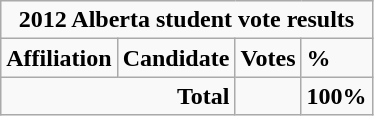<table class="wikitable">
<tr>
<td colspan="5" align=center><strong>2012 Alberta student vote results</strong></td>
</tr>
<tr>
<td colspan="2"><strong>Affiliation</strong></td>
<td><strong>Candidate</strong></td>
<td><strong>Votes</strong></td>
<td><strong>%</strong><br>


</td>
</tr>
<tr>
<td colspan="3" align="right"><strong>Total</strong></td>
<td></td>
<td><strong>100%</strong></td>
</tr>
</table>
